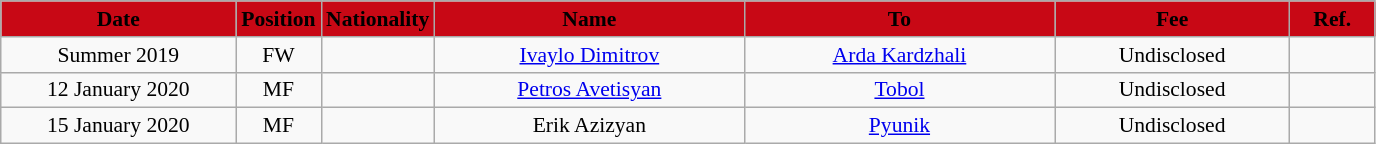<table class="wikitable"  style="text-align:center; font-size:90%; ">
<tr>
<th style="background:#C80815; color:black; width:150px;">Date</th>
<th style="background:#C80815; color:black; width:50px;">Position</th>
<th style="background:#C80815; color:black; width:50px;">Nationality</th>
<th style="background:#C80815; color:black; width:200px;">Name</th>
<th style="background:#C80815; color:black; width:200px;">To</th>
<th style="background:#C80815; color:black; width:150px;">Fee</th>
<th style="background:#C80815; color:black; width:50px;">Ref.</th>
</tr>
<tr>
<td>Summer 2019</td>
<td>FW</td>
<td></td>
<td><a href='#'>Ivaylo Dimitrov</a></td>
<td><a href='#'>Arda Kardzhali</a></td>
<td>Undisclosed</td>
<td></td>
</tr>
<tr>
<td>12 January 2020</td>
<td>MF</td>
<td></td>
<td><a href='#'>Petros Avetisyan</a></td>
<td><a href='#'>Tobol</a></td>
<td>Undisclosed</td>
<td></td>
</tr>
<tr>
<td>15 January 2020</td>
<td>MF</td>
<td></td>
<td>Erik Azizyan</td>
<td><a href='#'>Pyunik</a></td>
<td>Undisclosed</td>
<td></td>
</tr>
</table>
